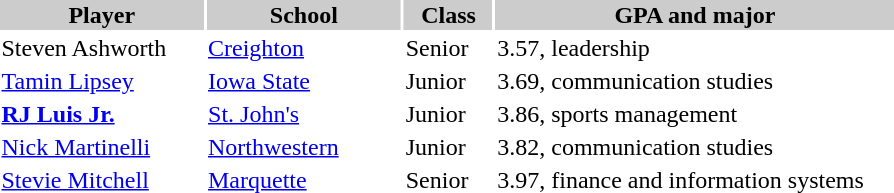<table style="width:600px" "border:'1' 'solid' 'gray' ">
<tr>
<th style="background:#ccc; width:23%;">Player</th>
<th style="background:#ccc; width:22%;">School</th>
<th style="background:#ccc; width:10%;">Class</th>
<th style="background:#ccc; width:45%;">GPA and major</th>
</tr>
<tr>
<td>Steven Ashworth</td>
<td><a href='#'>Creighton</a></td>
<td>Senior</td>
<td>3.57, leadership</td>
</tr>
<tr>
<td><a href='#'>Tamin Lipsey</a></td>
<td><a href='#'>Iowa State</a></td>
<td>Junior</td>
<td>3.69, communication studies</td>
</tr>
<tr>
<td><strong><a href='#'>RJ Luis Jr.</a></strong></td>
<td><a href='#'>St. John's</a></td>
<td>Junior</td>
<td>3.86, sports management</td>
</tr>
<tr>
<td><a href='#'>Nick Martinelli</a></td>
<td><a href='#'>Northwestern</a></td>
<td>Junior</td>
<td>3.82, communication studies</td>
</tr>
<tr>
<td><a href='#'>Stevie Mitchell</a></td>
<td><a href='#'>Marquette</a></td>
<td>Senior</td>
<td>3.97, finance and information systems</td>
</tr>
</table>
